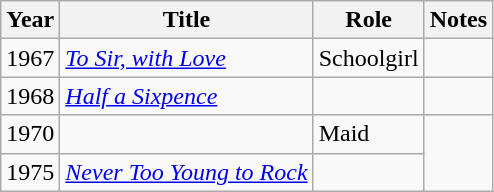<table class="wikitable">
<tr>
<th>Year</th>
<th>Title</th>
<th>Role</th>
<th>Notes</th>
</tr>
<tr>
<td>1967</td>
<td><em><a href='#'>To Sir, with Love</a></em></td>
<td>Schoolgirl</td>
<td></td>
</tr>
<tr>
<td>1968</td>
<td><em><a href='#'>Half a Sixpence</a></em></td>
<td></td>
<td></td>
</tr>
<tr>
<td>1970</td>
<td></td>
<td>Maid</td>
<td rowspan="2"></td>
</tr>
<tr>
<td>1975</td>
<td><em><a href='#'>Never Too Young to Rock</a></em></td>
<td></td>
</tr>
</table>
